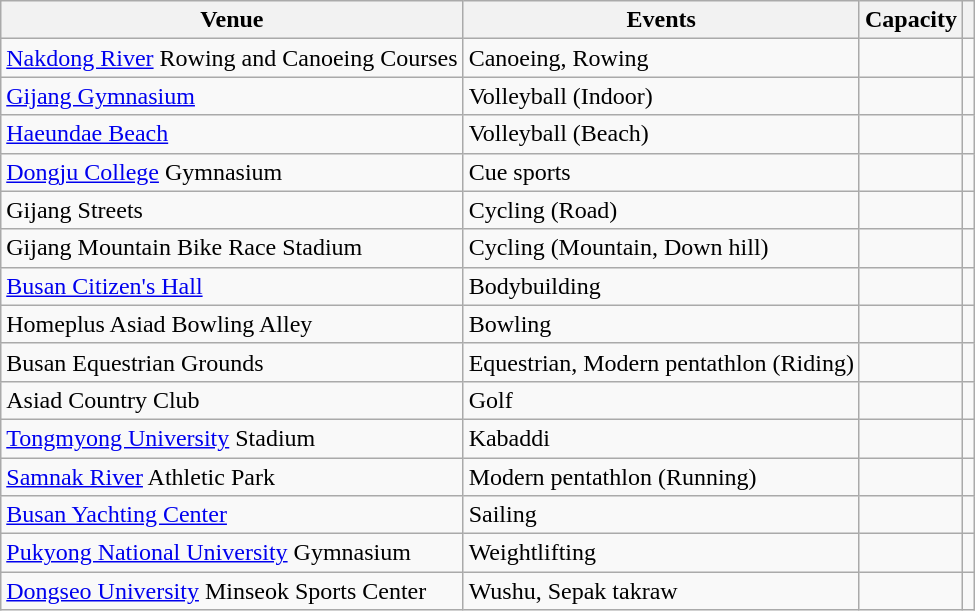<table class="wikitable">
<tr>
<th>Venue</th>
<th>Events</th>
<th>Capacity</th>
<th></th>
</tr>
<tr>
<td><a href='#'>Nakdong River</a> Rowing and Canoeing Courses</td>
<td>Canoeing, Rowing</td>
<td></td>
<td></td>
</tr>
<tr>
<td><a href='#'>Gijang Gymnasium</a></td>
<td>Volleyball (Indoor)</td>
<td></td>
<td></td>
</tr>
<tr>
<td><a href='#'>Haeundae Beach</a></td>
<td>Volleyball (Beach)</td>
<td></td>
<td></td>
</tr>
<tr>
<td><a href='#'>Dongju College</a> Gymnasium</td>
<td>Cue sports</td>
<td></td>
<td></td>
</tr>
<tr>
<td>Gijang Streets</td>
<td>Cycling (Road)</td>
<td></td>
<td></td>
</tr>
<tr>
<td>Gijang Mountain Bike Race Stadium</td>
<td>Cycling (Mountain, Down hill)</td>
<td></td>
<td></td>
</tr>
<tr>
<td><a href='#'>Busan Citizen's Hall</a></td>
<td>Bodybuilding</td>
<td></td>
<td></td>
</tr>
<tr>
<td>Homeplus Asiad Bowling Alley</td>
<td>Bowling</td>
<td></td>
<td></td>
</tr>
<tr>
<td>Busan Equestrian Grounds</td>
<td>Equestrian, Modern pentathlon (Riding)</td>
<td></td>
<td></td>
</tr>
<tr>
<td>Asiad Country Club</td>
<td>Golf</td>
<td></td>
<td></td>
</tr>
<tr>
<td><a href='#'>Tongmyong University</a> Stadium</td>
<td>Kabaddi</td>
<td></td>
<td></td>
</tr>
<tr>
<td><a href='#'>Samnak River</a> Athletic Park</td>
<td>Modern pentathlon (Running)</td>
<td></td>
<td></td>
</tr>
<tr>
<td><a href='#'>Busan Yachting Center</a></td>
<td>Sailing</td>
<td></td>
<td></td>
</tr>
<tr>
<td><a href='#'>Pukyong National University</a> Gymnasium</td>
<td>Weightlifting</td>
<td></td>
<td></td>
</tr>
<tr>
<td><a href='#'>Dongseo University</a> Minseok Sports Center</td>
<td>Wushu, Sepak takraw</td>
<td></td>
<td></td>
</tr>
</table>
